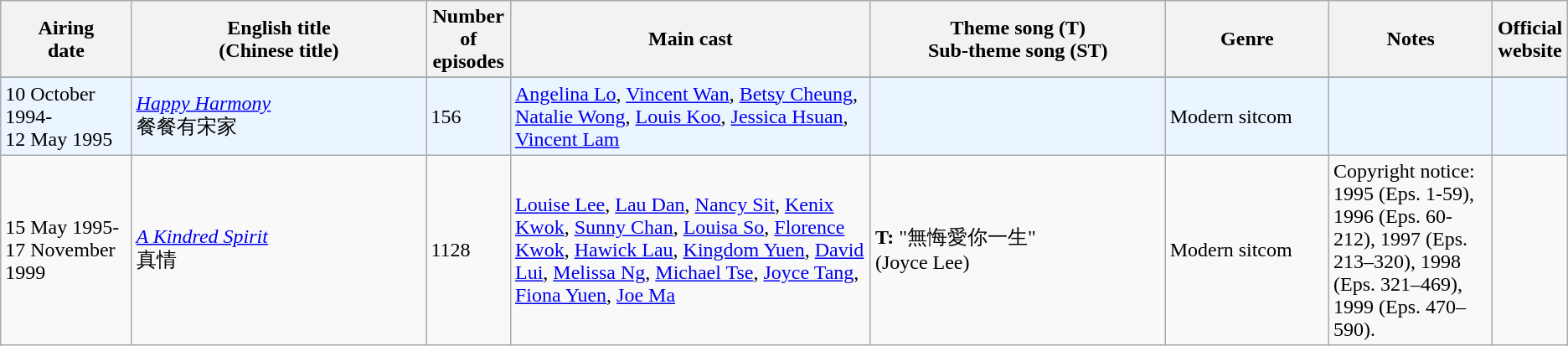<table class="wikitable sortable">
<tr>
<th align=center width=8% bgcolor="silver">Airing<br>date</th>
<th align=center width=18% bgcolor="silver">English title <br> (Chinese title)</th>
<th align=center width=5% bgcolor="silver">Number of episodes</th>
<th align=center width=22% bgcolor="silver">Main cast</th>
<th align=center width=18% bgcolor="silver">Theme song (T) <br>Sub-theme song (ST)</th>
<th align=center width=10% bgcolor="silver">Genre</th>
<th align=center width=10% bgcolor="silver">Notes</th>
<th align=center width=1% bgcolor="silver">Official website</th>
</tr>
<tr>
</tr>
<tr ---- bgcolor="#ebf5ff">
<td>10 October 1994- <br> 12 May 1995</td>
<td><em><a href='#'>Happy Harmony</a></em> <br> 餐餐有宋家</td>
<td>156</td>
<td><a href='#'>Angelina Lo</a>, <a href='#'>Vincent Wan</a>, <a href='#'>Betsy Cheung</a>, <a href='#'>Natalie Wong</a>, <a href='#'>Louis Koo</a>, <a href='#'>Jessica Hsuan</a>, <a href='#'>Vincent Lam</a></td>
<td></td>
<td>Modern sitcom</td>
<td></td>
<td></td>
</tr>
<tr>
<td>15 May 1995- <br> 17 November 1999</td>
<td><em><a href='#'>A Kindred Spirit</a></em> <br> 真情</td>
<td>1128</td>
<td><a href='#'>Louise Lee</a>, <a href='#'>Lau Dan</a>, <a href='#'>Nancy Sit</a>, <a href='#'>Kenix Kwok</a>, <a href='#'>Sunny Chan</a>, <a href='#'>Louisa So</a>, <a href='#'>Florence Kwok</a>, <a href='#'>Hawick Lau</a>, <a href='#'>Kingdom Yuen</a>, <a href='#'>David Lui</a>, <a href='#'>Melissa Ng</a>, <a href='#'>Michael Tse</a>, <a href='#'>Joyce Tang</a>, <a href='#'>Fiona Yuen</a>, <a href='#'>Joe Ma</a></td>
<td><strong>T:</strong> "無悔愛你一生" <br>(Joyce Lee)</td>
<td>Modern sitcom</td>
<td>Copyright notice: 1995 (Eps. 1-59), 1996 (Eps. 60-212), 1997 (Eps. 213–320), 1998 (Eps. 321–469), 1999 (Eps. 470–590).</td>
<td> </td>
</tr>
</table>
